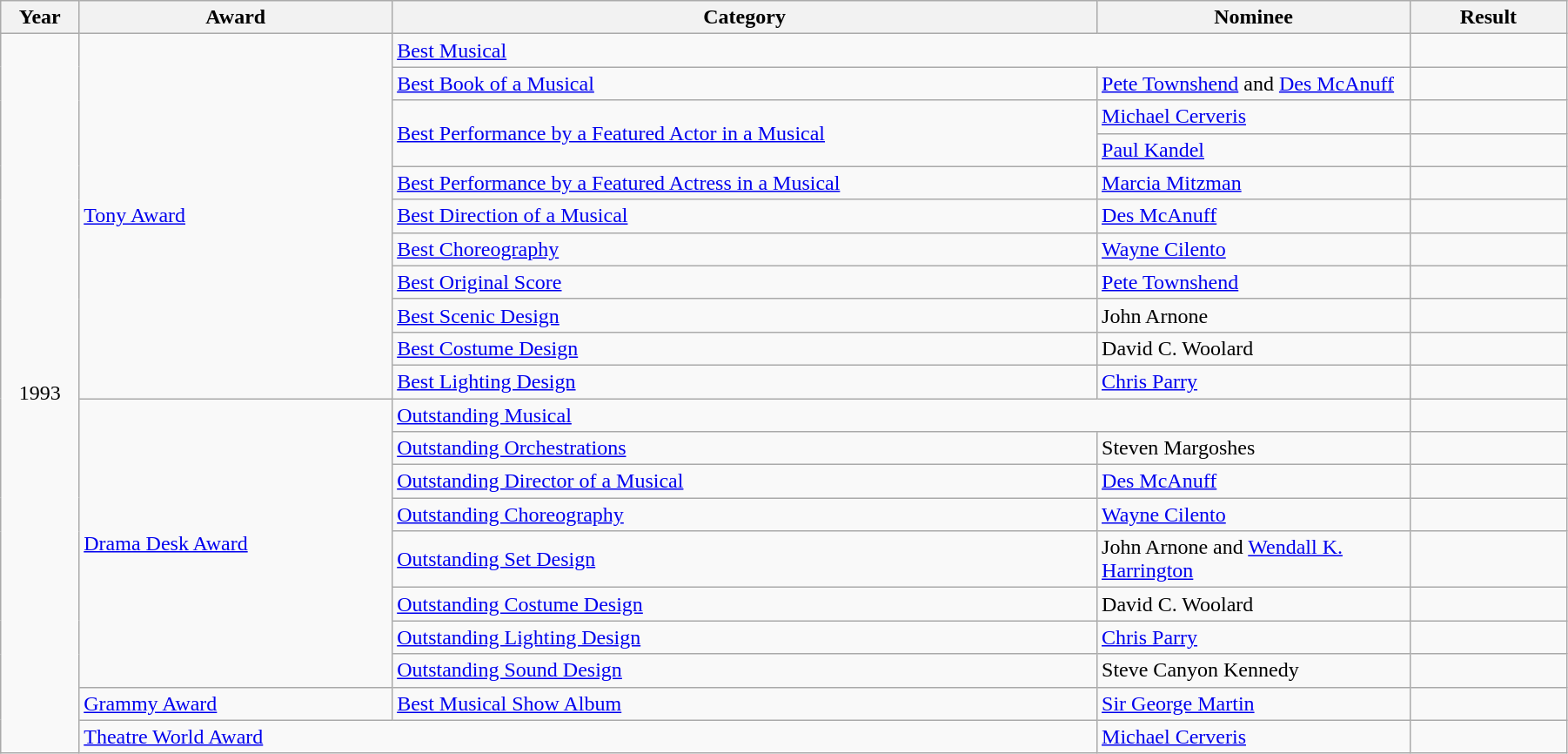<table class="wikitable" width="95%">
<tr>
<th width="5%">Year</th>
<th width="20%">Award</th>
<th width="45%">Category</th>
<th width="20%">Nominee</th>
<th width="10%">Result</th>
</tr>
<tr>
<td rowspan="21" align="center">1993</td>
<td rowspan="11"><a href='#'>Tony Award</a></td>
<td colspan="2"><a href='#'>Best Musical</a></td>
<td></td>
</tr>
<tr>
<td><a href='#'>Best Book of a Musical</a></td>
<td><a href='#'>Pete Townshend</a> and <a href='#'>Des McAnuff</a></td>
<td></td>
</tr>
<tr>
<td rowspan="2"><a href='#'>Best Performance by a Featured Actor in a Musical</a></td>
<td><a href='#'>Michael Cerveris</a></td>
<td></td>
</tr>
<tr>
<td><a href='#'>Paul Kandel</a></td>
<td></td>
</tr>
<tr>
<td><a href='#'>Best Performance by a Featured Actress in a Musical</a></td>
<td><a href='#'>Marcia Mitzman</a></td>
<td></td>
</tr>
<tr>
<td><a href='#'>Best Direction of a Musical</a></td>
<td><a href='#'>Des McAnuff</a></td>
<td></td>
</tr>
<tr>
<td><a href='#'>Best Choreography</a></td>
<td><a href='#'>Wayne Cilento</a></td>
<td></td>
</tr>
<tr>
<td><a href='#'>Best Original Score</a></td>
<td><a href='#'>Pete Townshend</a></td>
<td></td>
</tr>
<tr>
<td><a href='#'>Best Scenic Design</a></td>
<td>John Arnone</td>
<td></td>
</tr>
<tr>
<td><a href='#'>Best Costume Design</a></td>
<td>David C. Woolard</td>
<td></td>
</tr>
<tr>
<td><a href='#'>Best Lighting Design</a></td>
<td><a href='#'>Chris Parry</a></td>
<td></td>
</tr>
<tr>
<td rowspan="8"><a href='#'>Drama Desk Award</a></td>
<td colspan="2"><a href='#'>Outstanding Musical</a></td>
<td></td>
</tr>
<tr>
<td><a href='#'>Outstanding Orchestrations</a></td>
<td>Steven Margoshes</td>
<td></td>
</tr>
<tr>
<td><a href='#'>Outstanding Director of a Musical</a></td>
<td><a href='#'>Des McAnuff</a></td>
<td></td>
</tr>
<tr>
<td><a href='#'>Outstanding Choreography</a></td>
<td><a href='#'>Wayne Cilento</a></td>
<td></td>
</tr>
<tr>
<td><a href='#'>Outstanding Set Design</a></td>
<td>John Arnone and <a href='#'>Wendall K. Harrington</a></td>
<td></td>
</tr>
<tr>
<td><a href='#'>Outstanding Costume Design</a></td>
<td>David C. Woolard</td>
<td></td>
</tr>
<tr>
<td><a href='#'>Outstanding Lighting Design</a></td>
<td><a href='#'>Chris Parry</a></td>
<td></td>
</tr>
<tr>
<td><a href='#'>Outstanding Sound Design</a></td>
<td>Steve Canyon Kennedy</td>
<td></td>
</tr>
<tr>
<td><a href='#'>Grammy Award</a></td>
<td><a href='#'>Best Musical Show Album</a></td>
<td><a href='#'>Sir George Martin</a></td>
<td></td>
</tr>
<tr>
<td colspan=2><a href='#'>Theatre World Award</a></td>
<td><a href='#'>Michael Cerveris</a></td>
<td></td>
</tr>
</table>
